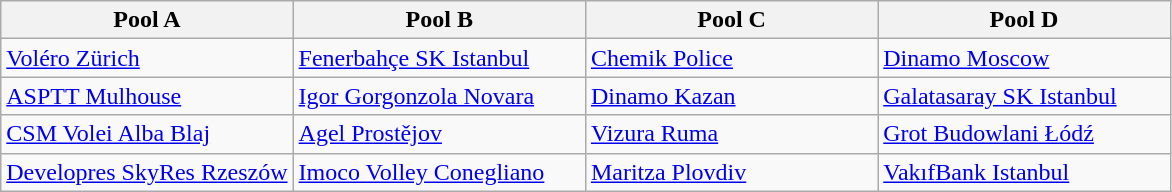<table class="wikitable">
<tr>
<th width=25%>Pool A</th>
<th width=25%>Pool B</th>
<th width=25%>Pool C</th>
<th width=25%>Pool D</th>
</tr>
<tr>
<td> <a href='#'>Voléro Zürich</a></td>
<td> <a href='#'>Fenerbahçe SK Istanbul</a></td>
<td> <a href='#'>Chemik Police</a></td>
<td> <a href='#'>Dinamo Moscow</a></td>
</tr>
<tr>
<td> <a href='#'>ASPTT Mulhouse</a></td>
<td> <a href='#'>Igor Gorgonzola Novara</a></td>
<td> <a href='#'>Dinamo Kazan</a></td>
<td> <a href='#'>Galatasaray SK Istanbul</a></td>
</tr>
<tr>
<td> <a href='#'>CSM Volei Alba Blaj</a></td>
<td> <a href='#'>Agel Prostějov</a></td>
<td> <a href='#'>Vizura Ruma</a></td>
<td> <a href='#'>Grot Budowlani Łódź</a></td>
</tr>
<tr>
<td> <a href='#'>Developres SkyRes Rzeszów</a></td>
<td> <a href='#'>Imoco Volley Conegliano</a></td>
<td> <a href='#'>Maritza Plovdiv</a></td>
<td> <a href='#'>VakıfBank Istanbul</a></td>
</tr>
</table>
